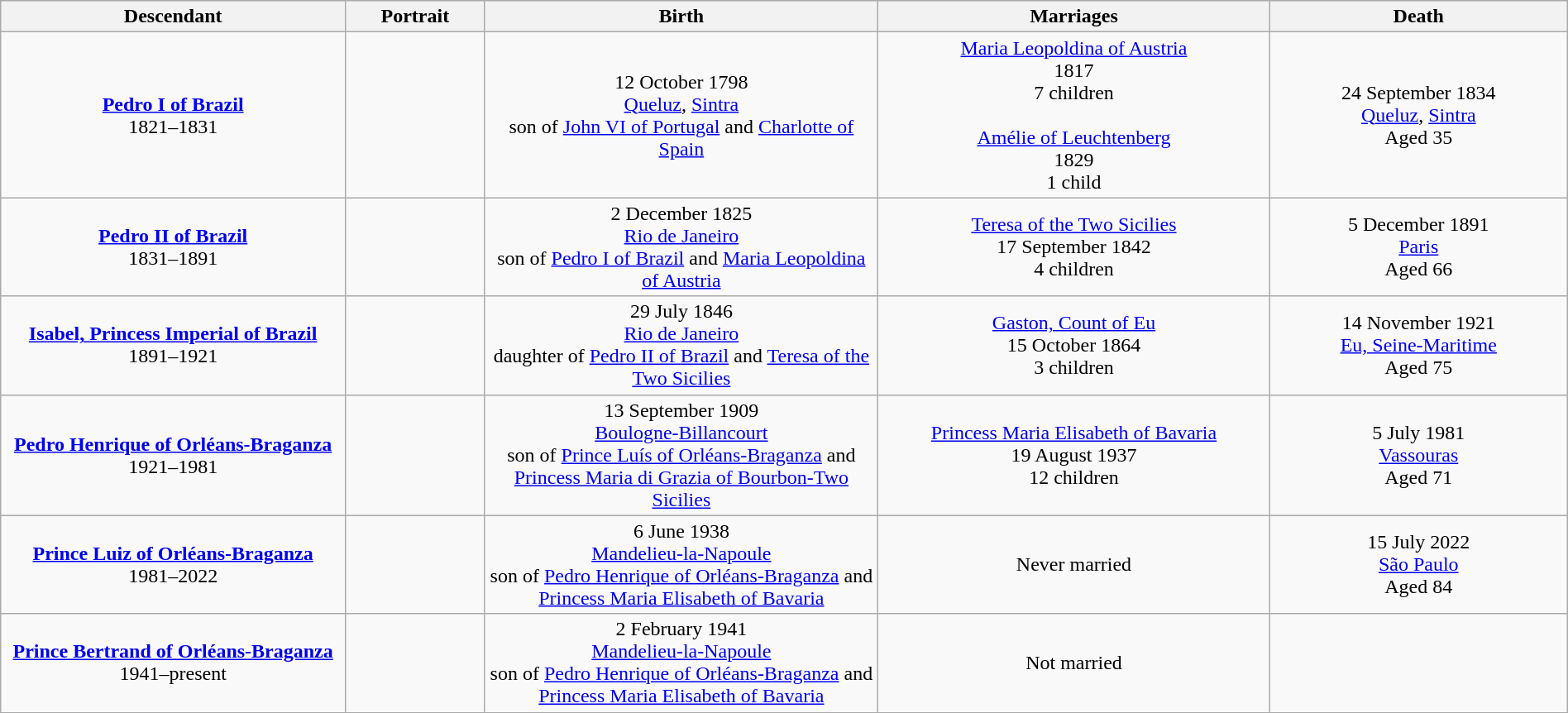<table style="text-align:center; width:100%" class="wikitable">
<tr>
<th width=22%>Descendant</th>
<th width=105px>Portrait</th>
<th>Birth</th>
<th width=25%>Marriages</th>
<th width=19%>Death</th>
</tr>
<tr>
<td><strong><a href='#'>Pedro I of Brazil</a></strong><br>1821–1831</td>
<td></td>
<td>12 October 1798<br><a href='#'>Queluz</a>, <a href='#'>Sintra</a> <br>son of <a href='#'>John VI of Portugal</a> and <a href='#'>Charlotte of Spain</a></td>
<td><a href='#'>Maria Leopoldina of Austria</a><br>1817<br>7 children<br><br><a href='#'>Amélie of Leuchtenberg</a><br>1829<br>1 child</td>
<td>24 September 1834<br><a href='#'>Queluz</a>, <a href='#'>Sintra</a><br>Aged 35</td>
</tr>
<tr>
<td><strong><a href='#'>Pedro II of Brazil</a></strong><br>1831–1891</td>
<td></td>
<td>2 December 1825<br><a href='#'>Rio de Janeiro</a><br>son of <a href='#'>Pedro I of Brazil</a> and <a href='#'>Maria Leopoldina of Austria</a></td>
<td><a href='#'>Teresa of the Two Sicilies</a><br>17 September 1842<br>4 children</td>
<td>5 December 1891<br><a href='#'>Paris</a><br>Aged 66</td>
</tr>
<tr>
<td><strong><a href='#'>Isabel, Princess Imperial of Brazil</a></strong><br>1891–1921</td>
<td></td>
<td>29 July 1846<br><a href='#'>Rio de Janeiro</a><br>daughter of <a href='#'>Pedro II of Brazil</a> and <a href='#'>Teresa of the Two Sicilies</a></td>
<td><a href='#'>Gaston, Count of Eu</a><br>15 October 1864<br>3 children</td>
<td>14 November 1921<br><a href='#'>Eu, Seine-Maritime</a><br>Aged 75</td>
</tr>
<tr>
<td><strong><a href='#'>Pedro Henrique of Orléans-Braganza</a></strong><br>1921–1981</td>
<td></td>
<td>13 September 1909<br><a href='#'>Boulogne-Billancourt</a><br>son of <a href='#'>Prince Luís of Orléans-Braganza</a> and <a href='#'>Princess Maria di Grazia of Bourbon-Two Sicilies</a></td>
<td><a href='#'>Princess Maria Elisabeth of Bavaria</a><br>19 August 1937<br>12 children</td>
<td>5 July 1981<br><a href='#'>Vassouras</a><br>Aged 71</td>
</tr>
<tr>
<td><strong><a href='#'>Prince Luiz of Orléans-Braganza</a></strong><br>1981–2022</td>
<td></td>
<td>6 June 1938<br><a href='#'>Mandelieu-la-Napoule</a><br>son of <a href='#'>Pedro Henrique of Orléans-Braganza</a> and <a href='#'>Princess Maria Elisabeth of Bavaria</a></td>
<td>Never married</td>
<td>15 July 2022<br><a href='#'>São Paulo</a><br>Aged 84</td>
</tr>
<tr>
<td><strong><a href='#'>Prince Bertrand of Orléans-Braganza</a></strong><br>1941–present</td>
<td></td>
<td>2 February 1941<br><a href='#'>Mandelieu-la-Napoule</a><br>son of <a href='#'>Pedro Henrique of Orléans-Braganza</a> and <a href='#'>Princess Maria Elisabeth of Bavaria</a></td>
<td>Not married</td>
<td></td>
</tr>
<tr>
</tr>
</table>
